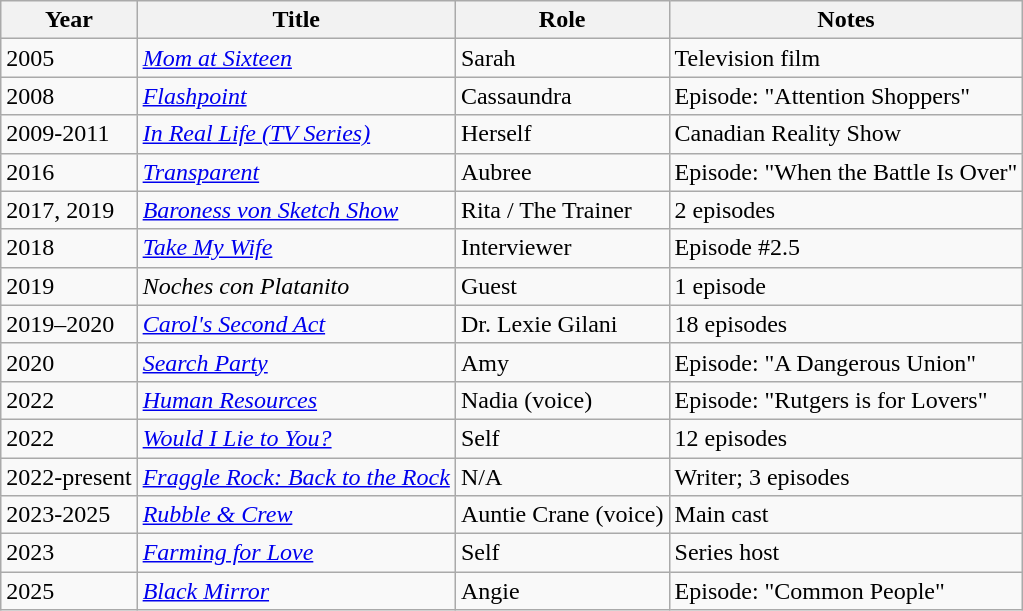<table class="wikitable sortable">
<tr>
<th>Year</th>
<th>Title</th>
<th>Role</th>
<th>Notes</th>
</tr>
<tr>
<td>2005</td>
<td><em><a href='#'>Mom at Sixteen</a></em></td>
<td>Sarah</td>
<td>Television film</td>
</tr>
<tr>
<td>2008</td>
<td><em><a href='#'>Flashpoint</a></em></td>
<td>Cassaundra</td>
<td>Episode: "Attention Shoppers"</td>
</tr>
<tr>
<td>2009-2011</td>
<td><em><a href='#'>In Real Life (TV Series)</a></em></td>
<td>Herself</td>
<td>Canadian Reality Show</td>
</tr>
<tr>
<td>2016</td>
<td><em><a href='#'>Transparent</a></em></td>
<td>Aubree</td>
<td>Episode: "When the Battle Is Over"</td>
</tr>
<tr>
<td>2017, 2019</td>
<td><em><a href='#'>Baroness von Sketch Show</a></em></td>
<td>Rita / The Trainer</td>
<td>2 episodes</td>
</tr>
<tr>
<td>2018</td>
<td><em><a href='#'>Take My Wife</a></em></td>
<td>Interviewer</td>
<td>Episode #2.5</td>
</tr>
<tr>
<td>2019</td>
<td><em>Noches con Platanito</em></td>
<td>Guest</td>
<td>1 episode</td>
</tr>
<tr>
<td>2019–2020</td>
<td><em><a href='#'>Carol's Second Act</a></em></td>
<td>Dr. Lexie Gilani</td>
<td>18 episodes</td>
</tr>
<tr>
<td>2020</td>
<td><em><a href='#'>Search Party</a></em></td>
<td>Amy</td>
<td>Episode: "A Dangerous Union"</td>
</tr>
<tr>
<td>2022</td>
<td><em><a href='#'>Human Resources</a></em></td>
<td>Nadia (voice)</td>
<td>Episode: "Rutgers is for Lovers"</td>
</tr>
<tr>
<td>2022</td>
<td><em><a href='#'>Would I Lie to You?</a></em></td>
<td>Self</td>
<td>12 episodes</td>
</tr>
<tr>
<td>2022-present</td>
<td><em><a href='#'>Fraggle Rock: Back to the Rock</a></em></td>
<td>N/A</td>
<td>Writer; 3 episodes</td>
</tr>
<tr>
<td>2023-2025</td>
<td><em><a href='#'>Rubble & Crew</a></em></td>
<td>Auntie Crane (voice)</td>
<td>Main cast</td>
</tr>
<tr>
<td>2023</td>
<td><em><a href='#'>Farming for Love</a></em></td>
<td>Self</td>
<td>Series host</td>
</tr>
<tr>
<td>2025</td>
<td><em><a href='#'>Black Mirror</a></em></td>
<td>Angie</td>
<td>Episode: "Common People"</td>
</tr>
</table>
